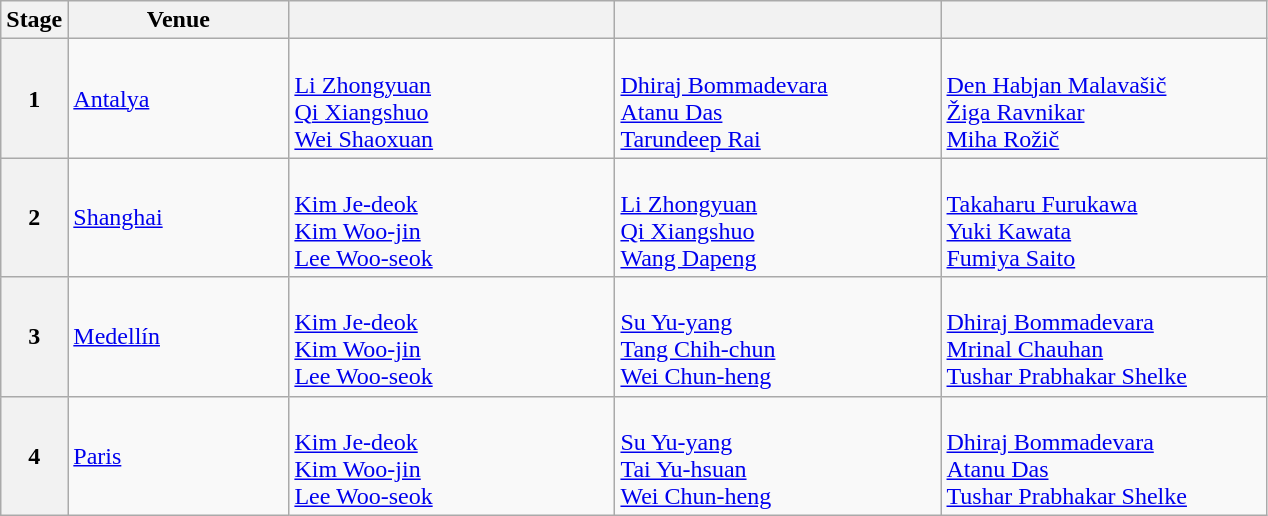<table class="wikitable">
<tr>
<th>Stage</th>
<th width=140>Venue</th>
<th width=210></th>
<th width=210></th>
<th width=210></th>
</tr>
<tr>
<th>1</th>
<td> <a href='#'>Antalya</a></td>
<td> <br> <a href='#'>Li Zhongyuan</a> <br> <a href='#'>Qi Xiangshuo</a> <br> <a href='#'>Wei Shaoxuan</a></td>
<td> <br> <a href='#'>Dhiraj Bommadevara</a> <br> <a href='#'>Atanu Das</a> <br> <a href='#'>Tarundeep Rai</a></td>
<td> <br> <a href='#'>Den Habjan Malavašič</a> <br> <a href='#'>Žiga Ravnikar</a> <br> <a href='#'>Miha Rožič</a></td>
</tr>
<tr>
<th>2</th>
<td> <a href='#'>Shanghai</a></td>
<td> <br> <a href='#'>Kim Je-deok</a> <br> <a href='#'>Kim Woo-jin</a> <br> <a href='#'>Lee Woo-seok</a></td>
<td> <br> <a href='#'>Li Zhongyuan</a> <br> <a href='#'>Qi Xiangshuo</a> <br> <a href='#'>Wang Dapeng</a></td>
<td> <br> <a href='#'>Takaharu Furukawa</a> <br> <a href='#'>Yuki Kawata</a> <br> <a href='#'>Fumiya Saito</a></td>
</tr>
<tr>
<th>3</th>
<td> <a href='#'>Medellín</a></td>
<td> <br> <a href='#'>Kim Je-deok</a> <br> <a href='#'>Kim Woo-jin</a> <br> <a href='#'>Lee Woo-seok</a></td>
<td> <br> <a href='#'>Su Yu-yang</a> <br> <a href='#'>Tang Chih-chun</a> <br> <a href='#'>Wei Chun-heng</a></td>
<td> <br> <a href='#'>Dhiraj Bommadevara</a> <br> <a href='#'>Mrinal Chauhan</a> <br> <a href='#'>Tushar Prabhakar Shelke</a></td>
</tr>
<tr>
<th>4</th>
<td> <a href='#'>Paris</a></td>
<td> <br> <a href='#'>Kim Je-deok</a> <br> <a href='#'>Kim Woo-jin</a> <br> <a href='#'>Lee Woo-seok</a></td>
<td> <br> <a href='#'>Su Yu-yang</a> <br> <a href='#'>Tai Yu-hsuan</a> <br> <a href='#'>Wei Chun-heng</a></td>
<td> <br> <a href='#'>Dhiraj Bommadevara</a> <br> <a href='#'>Atanu Das</a> <br> <a href='#'>Tushar Prabhakar Shelke</a></td>
</tr>
</table>
